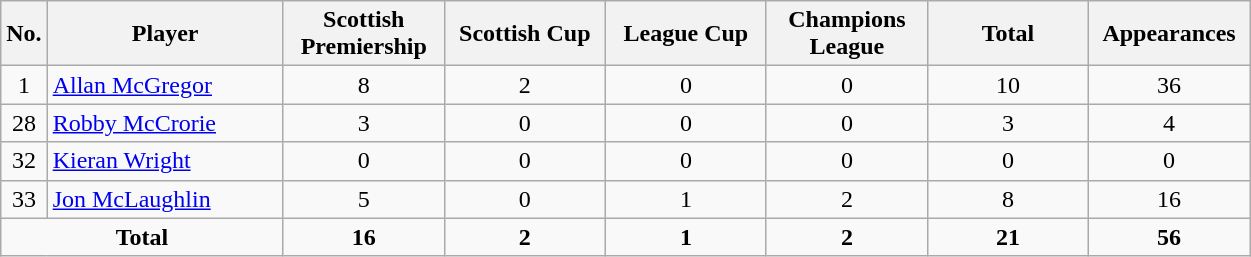<table class="wikitable sortable alternance" ; style="text-align:center; ">
<tr>
<th width=10>No.</th>
<th width=150>Player</th>
<th width=100>Scottish Premiership</th>
<th width=100>Scottish Cup</th>
<th width=100>League Cup</th>
<th width=100>Champions League</th>
<th width=100>Total</th>
<th width=100>Appearances</th>
</tr>
<tr>
<td>1</td>
<td align="left"><a href='#'>Allan McGregor</a></td>
<td>8</td>
<td>2</td>
<td>0</td>
<td>0</td>
<td>10</td>
<td>36</td>
</tr>
<tr>
<td>28</td>
<td align="left"><a href='#'>Robby McCrorie</a></td>
<td>3</td>
<td>0</td>
<td>0</td>
<td>0</td>
<td>3</td>
<td>4</td>
</tr>
<tr>
<td>32</td>
<td align="left"><a href='#'>Kieran Wright</a></td>
<td>0</td>
<td>0</td>
<td>0</td>
<td>0</td>
<td>0</td>
<td>0</td>
</tr>
<tr>
<td>33</td>
<td align="left"><a href='#'>Jon McLaughlin</a></td>
<td>5</td>
<td>0</td>
<td>1</td>
<td>2</td>
<td>8</td>
<td>16</td>
</tr>
<tr class="sortbottom">
<td colspan="2"><strong>Total</strong></td>
<td><strong>16</strong></td>
<td><strong>2</strong></td>
<td><strong>1</strong></td>
<td><strong>2</strong></td>
<td><strong>21</strong></td>
<td><strong>56</strong></td>
</tr>
</table>
